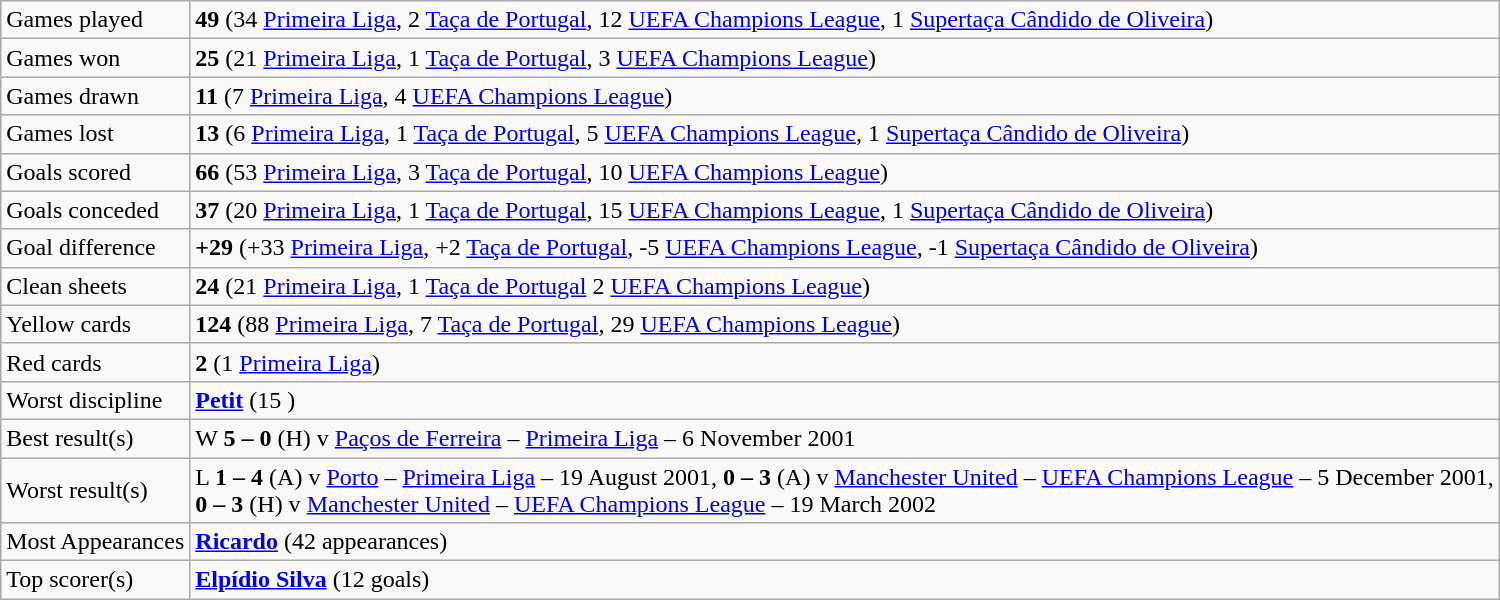<table class="wikitable">
<tr>
<td>Games played</td>
<td><strong>49</strong> (34 <a href='#'>Primeira Liga</a>, 2 <a href='#'>Taça de Portugal</a>, 12 <a href='#'>UEFA Champions League</a>, 1 <a href='#'>Supertaça Cândido de Oliveira</a>)</td>
</tr>
<tr>
<td>Games won</td>
<td><strong>25</strong> (21 <a href='#'>Primeira Liga</a>, 1 <a href='#'>Taça de Portugal</a>, 3 <a href='#'>UEFA Champions League</a>)</td>
</tr>
<tr>
<td>Games drawn</td>
<td><strong>11</strong> (7 <a href='#'>Primeira Liga</a>, 4 <a href='#'>UEFA Champions League</a>)</td>
</tr>
<tr>
<td>Games lost</td>
<td><strong>13</strong> (6 <a href='#'>Primeira Liga</a>, 1 <a href='#'>Taça de Portugal</a>, 5 <a href='#'>UEFA Champions League</a>, 1 <a href='#'>Supertaça Cândido de Oliveira</a>)</td>
</tr>
<tr>
<td>Goals scored</td>
<td><strong>66</strong> (53 <a href='#'>Primeira Liga</a>, 3 <a href='#'>Taça de Portugal</a>, 10 <a href='#'>UEFA Champions League</a>)</td>
</tr>
<tr>
<td>Goals conceded</td>
<td><strong>37</strong> (20 <a href='#'>Primeira Liga</a>, 1 <a href='#'>Taça de Portugal</a>, 15 <a href='#'>UEFA Champions League</a>, 1 <a href='#'>Supertaça Cândido de Oliveira</a>)</td>
</tr>
<tr>
<td>Goal difference</td>
<td><strong>+29</strong> (+33 <a href='#'>Primeira Liga</a>, +2 <a href='#'>Taça de Portugal</a>, -5 <a href='#'>UEFA Champions League</a>, -1 <a href='#'>Supertaça Cândido de Oliveira</a>)</td>
</tr>
<tr>
<td>Clean sheets</td>
<td><strong>24</strong> (21 <a href='#'>Primeira Liga</a>, 1 <a href='#'>Taça de Portugal</a> 2 <a href='#'>UEFA Champions League</a>)</td>
</tr>
<tr>
<td>Yellow cards</td>
<td><strong>124</strong> (88 <a href='#'>Primeira Liga</a>, 7 <a href='#'>Taça de Portugal</a>, 29 <a href='#'>UEFA Champions League</a>)</td>
</tr>
<tr>
<td>Red cards</td>
<td><strong>2</strong> (1 <a href='#'>Primeira Liga</a>)</td>
</tr>
<tr>
<td>Worst discipline</td>
<td><strong><a href='#'>Petit</a></strong> (15 )</td>
</tr>
<tr>
<td>Best result(s)</td>
<td>W <strong>5 – 0</strong> (H) v <a href='#'>Paços de Ferreira</a> – <a href='#'>Primeira Liga</a> – 6 November 2001</td>
</tr>
<tr>
<td>Worst result(s)</td>
<td>L <strong>1 – 4</strong> (A) v <a href='#'>Porto</a> – <a href='#'>Primeira Liga</a> – 19 August 2001, <strong>0 – 3</strong> (A) v <a href='#'>Manchester United</a> – <a href='#'>UEFA Champions League</a> – 5 December 2001,<br> <strong>0 – 3</strong> (H) v <a href='#'>Manchester United</a> – <a href='#'>UEFA Champions League</a> – 19 March 2002</td>
</tr>
<tr>
<td>Most Appearances</td>
<td><strong><a href='#'>Ricardo</a></strong> (42 appearances)</td>
</tr>
<tr>
<td>Top scorer(s)</td>
<td><strong><a href='#'>Elpídio Silva</a></strong> (12 goals)</td>
</tr>
</table>
